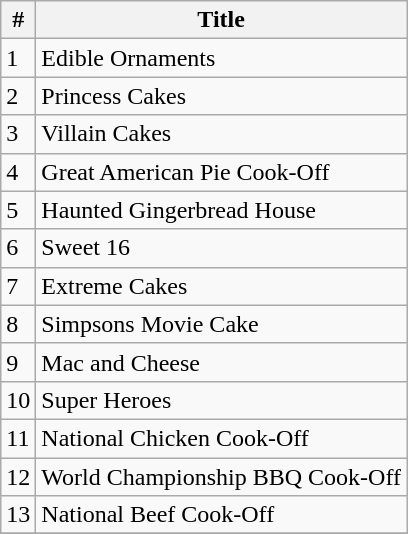<table class="wikitable">
<tr>
<th>#</th>
<th>Title</th>
</tr>
<tr>
<td>1</td>
<td>Edible Ornaments</td>
</tr>
<tr>
<td>2</td>
<td>Princess Cakes</td>
</tr>
<tr>
<td>3</td>
<td>Villain Cakes</td>
</tr>
<tr>
<td>4</td>
<td>Great American Pie Cook-Off</td>
</tr>
<tr>
<td>5</td>
<td>Haunted Gingerbread House</td>
</tr>
<tr>
<td>6</td>
<td>Sweet 16</td>
</tr>
<tr>
<td>7</td>
<td>Extreme Cakes</td>
</tr>
<tr>
<td>8</td>
<td>Simpsons Movie Cake</td>
</tr>
<tr>
<td>9</td>
<td>Mac and Cheese</td>
</tr>
<tr>
<td>10</td>
<td>Super Heroes</td>
</tr>
<tr>
<td>11</td>
<td>National Chicken Cook-Off</td>
</tr>
<tr>
<td>12</td>
<td>World Championship BBQ Cook-Off</td>
</tr>
<tr>
<td>13</td>
<td>National Beef Cook-Off</td>
</tr>
<tr>
</tr>
</table>
